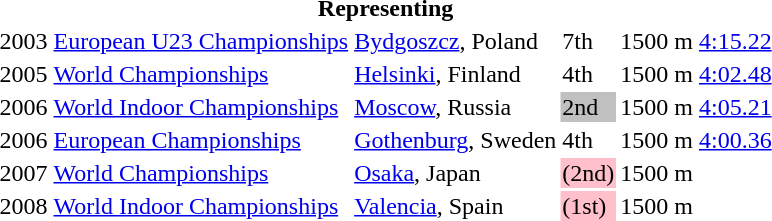<table>
<tr>
<th colspan="6">Representing </th>
</tr>
<tr>
<td>2003</td>
<td><a href='#'>European U23 Championships</a></td>
<td><a href='#'>Bydgoszcz</a>, Poland</td>
<td>7th</td>
<td>1500 m</td>
<td><a href='#'>4:15.22</a></td>
</tr>
<tr>
<td>2005</td>
<td><a href='#'>World Championships</a></td>
<td><a href='#'>Helsinki</a>, Finland</td>
<td>4th</td>
<td>1500 m</td>
<td><a href='#'>4:02.48</a></td>
</tr>
<tr>
<td>2006</td>
<td><a href='#'>World Indoor Championships</a></td>
<td><a href='#'>Moscow</a>, Russia</td>
<td bgcolor="silver">2nd</td>
<td>1500 m</td>
<td><a href='#'>4:05.21</a></td>
</tr>
<tr>
<td>2006</td>
<td><a href='#'>European Championships</a></td>
<td><a href='#'>Gothenburg</a>, Sweden</td>
<td>4th</td>
<td>1500 m</td>
<td><a href='#'>4:00.36</a></td>
</tr>
<tr>
<td>2007</td>
<td><a href='#'>World Championships</a></td>
<td><a href='#'>Osaka</a>, Japan</td>
<td bgcolor=pink> (2nd)</td>
<td>1500 m</td>
<td></td>
</tr>
<tr>
<td>2008</td>
<td><a href='#'>World Indoor Championships</a></td>
<td><a href='#'>Valencia</a>, Spain</td>
<td bgcolor=pink> (1st)</td>
<td>1500 m</td>
<td></td>
</tr>
</table>
